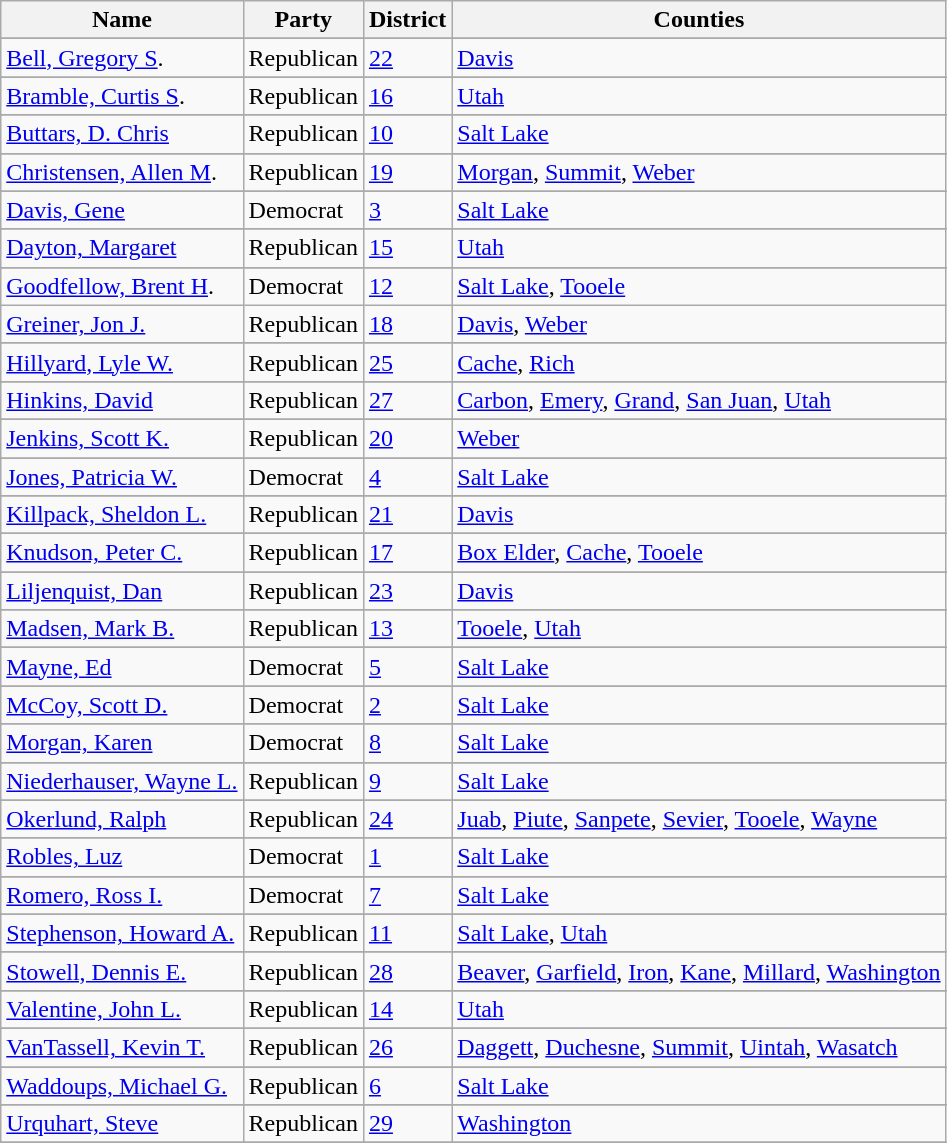<table class="wikitable">
<tr>
<th>Name</th>
<th>Party</th>
<th>District</th>
<th>Counties</th>
</tr>
<tr>
</tr>
<tr>
<td><a href='#'>Bell, Gregory S</a>.</td>
<td>Republican</td>
<td><a href='#'>22</a></td>
<td><a href='#'>Davis</a></td>
</tr>
<tr>
</tr>
<tr>
<td><a href='#'>Bramble, Curtis S</a>.</td>
<td>Republican</td>
<td><a href='#'>16</a></td>
<td><a href='#'>Utah</a></td>
</tr>
<tr>
</tr>
<tr>
<td><a href='#'>Buttars, D. Chris</a></td>
<td>Republican</td>
<td><a href='#'>10</a></td>
<td><a href='#'>Salt Lake</a></td>
</tr>
<tr>
</tr>
<tr>
<td><a href='#'>Christensen, Allen M</a>.</td>
<td>Republican</td>
<td><a href='#'>19</a></td>
<td><a href='#'>Morgan</a>, <a href='#'>Summit</a>, <a href='#'>Weber</a></td>
</tr>
<tr>
</tr>
<tr>
<td><a href='#'>Davis, Gene</a></td>
<td>Democrat</td>
<td><a href='#'>3</a></td>
<td><a href='#'>Salt Lake</a></td>
</tr>
<tr>
</tr>
<tr>
<td><a href='#'>Dayton, Margaret</a></td>
<td>Republican</td>
<td><a href='#'>15</a></td>
<td><a href='#'>Utah</a></td>
</tr>
<tr>
</tr>
<tr>
<td><a href='#'>Goodfellow, Brent H</a>.</td>
<td>Democrat</td>
<td><a href='#'>12</a></td>
<td><a href='#'>Salt Lake</a>, <a href='#'>Tooele</a></td>
</tr>
<tr>
<td><a href='#'>Greiner, Jon J.</a></td>
<td>Republican</td>
<td><a href='#'>18</a></td>
<td><a href='#'>Davis</a>, <a href='#'>Weber</a></td>
</tr>
<tr>
</tr>
<tr>
<td><a href='#'>Hillyard, Lyle W.</a></td>
<td>Republican</td>
<td><a href='#'>25</a></td>
<td><a href='#'>Cache</a>, <a href='#'>Rich</a></td>
</tr>
<tr>
</tr>
<tr>
<td><a href='#'>Hinkins, David</a></td>
<td>Republican</td>
<td><a href='#'>27</a></td>
<td><a href='#'>Carbon</a>, <a href='#'>Emery</a>, <a href='#'>Grand</a>, <a href='#'>San Juan</a>, <a href='#'>Utah</a></td>
</tr>
<tr>
</tr>
<tr>
<td><a href='#'>Jenkins, Scott K.</a></td>
<td>Republican</td>
<td><a href='#'>20</a></td>
<td><a href='#'>Weber</a></td>
</tr>
<tr>
</tr>
<tr>
<td><a href='#'>Jones, Patricia W.</a></td>
<td>Democrat</td>
<td><a href='#'>4</a></td>
<td><a href='#'>Salt Lake</a></td>
</tr>
<tr>
</tr>
<tr>
<td><a href='#'>Killpack, Sheldon L.</a></td>
<td>Republican</td>
<td><a href='#'>21</a></td>
<td><a href='#'>Davis</a></td>
</tr>
<tr>
</tr>
<tr>
<td><a href='#'>Knudson, Peter C.</a></td>
<td>Republican</td>
<td><a href='#'>17</a></td>
<td><a href='#'>Box Elder</a>, <a href='#'>Cache</a>, <a href='#'>Tooele</a></td>
</tr>
<tr>
</tr>
<tr>
<td><a href='#'>Liljenquist, Dan</a></td>
<td>Republican</td>
<td><a href='#'>23</a></td>
<td><a href='#'>Davis</a></td>
</tr>
<tr>
</tr>
<tr>
<td><a href='#'>Madsen, Mark B.</a></td>
<td>Republican</td>
<td><a href='#'>13</a></td>
<td><a href='#'>Tooele</a>, <a href='#'>Utah</a></td>
</tr>
<tr>
</tr>
<tr>
<td><a href='#'>Mayne, Ed</a></td>
<td>Democrat</td>
<td><a href='#'>5</a></td>
<td><a href='#'>Salt Lake</a></td>
</tr>
<tr>
</tr>
<tr>
<td><a href='#'>McCoy, Scott D.</a></td>
<td>Democrat</td>
<td><a href='#'>2</a></td>
<td><a href='#'>Salt Lake</a></td>
</tr>
<tr>
</tr>
<tr>
<td><a href='#'>Morgan, Karen</a></td>
<td>Democrat</td>
<td><a href='#'>8</a></td>
<td><a href='#'>Salt Lake</a></td>
</tr>
<tr>
</tr>
<tr>
<td><a href='#'>Niederhauser, Wayne L.</a></td>
<td>Republican</td>
<td><a href='#'>9</a></td>
<td><a href='#'>Salt Lake</a></td>
</tr>
<tr>
</tr>
<tr>
<td><a href='#'>Okerlund, Ralph</a></td>
<td>Republican</td>
<td><a href='#'>24</a></td>
<td><a href='#'>Juab</a>, <a href='#'>Piute</a>, <a href='#'>Sanpete</a>, <a href='#'>Sevier</a>, <a href='#'>Tooele</a>, <a href='#'>Wayne</a></td>
</tr>
<tr>
</tr>
<tr>
<td><a href='#'>Robles, Luz</a></td>
<td>Democrat</td>
<td><a href='#'>1</a></td>
<td><a href='#'>Salt Lake</a></td>
</tr>
<tr>
</tr>
<tr>
<td><a href='#'>Romero, Ross I.</a></td>
<td>Democrat</td>
<td><a href='#'>7</a></td>
<td><a href='#'>Salt Lake</a></td>
</tr>
<tr>
</tr>
<tr>
<td><a href='#'>Stephenson, Howard A.</a></td>
<td>Republican</td>
<td><a href='#'>11</a></td>
<td><a href='#'>Salt Lake</a>, <a href='#'>Utah</a></td>
</tr>
<tr>
</tr>
<tr>
<td><a href='#'>Stowell, Dennis E.</a></td>
<td>Republican</td>
<td><a href='#'>28</a></td>
<td><a href='#'>Beaver</a>, <a href='#'>Garfield</a>, <a href='#'>Iron</a>, <a href='#'>Kane</a>, <a href='#'>Millard</a>, <a href='#'>Washington</a></td>
</tr>
<tr>
</tr>
<tr>
<td><a href='#'>Valentine, John L.</a></td>
<td>Republican</td>
<td><a href='#'>14</a></td>
<td><a href='#'>Utah</a></td>
</tr>
<tr>
</tr>
<tr>
<td><a href='#'>VanTassell, Kevin T.</a></td>
<td>Republican</td>
<td><a href='#'>26</a></td>
<td><a href='#'>Daggett</a>, <a href='#'>Duchesne</a>, <a href='#'>Summit</a>, <a href='#'>Uintah</a>, <a href='#'>Wasatch</a></td>
</tr>
<tr>
</tr>
<tr>
<td><a href='#'>Waddoups, Michael G.</a></td>
<td>Republican</td>
<td><a href='#'>6</a></td>
<td><a href='#'>Salt Lake</a></td>
</tr>
<tr>
</tr>
<tr>
<td><a href='#'>Urquhart, Steve</a></td>
<td>Republican</td>
<td><a href='#'>29</a></td>
<td><a href='#'>Washington</a></td>
</tr>
<tr>
</tr>
</table>
